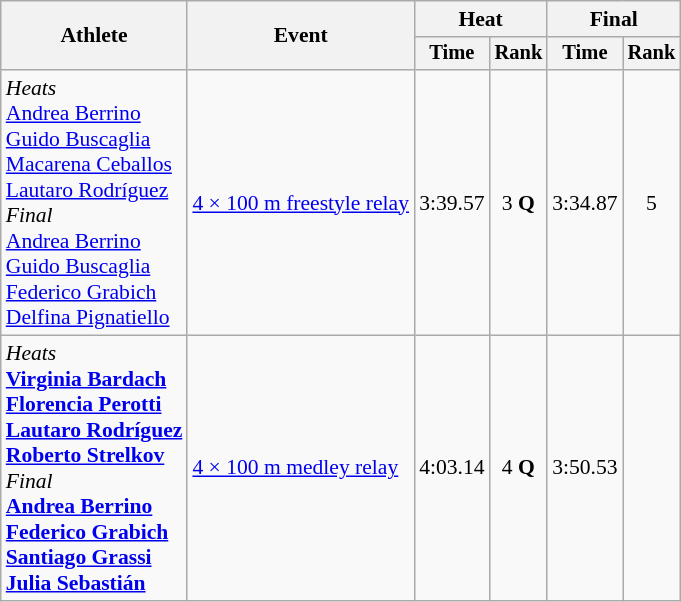<table class="wikitable" style="font-size:90%;text-align:center">
<tr>
<th rowspan="2">Athlete</th>
<th rowspan="2">Event</th>
<th colspan="2">Heat</th>
<th colspan="2">Final</th>
</tr>
<tr style="font-size:95%">
<th>Time</th>
<th>Rank</th>
<th>Time</th>
<th>Rank</th>
</tr>
<tr>
<td style="text-align:left"><em>Heats</em><br><a href='#'>Andrea Berrino</a><br><a href='#'>Guido Buscaglia</a><br><a href='#'>Macarena Ceballos</a><br><a href='#'>Lautaro Rodríguez</a><br><em>Final</em><br><a href='#'>Andrea Berrino</a><br><a href='#'>Guido Buscaglia</a><br><a href='#'>Federico Grabich</a><br><a href='#'>Delfina Pignatiello</a></td>
<td style="text-align:left"><a href='#'>4 × 100 m freestyle relay</a></td>
<td>3:39.57</td>
<td>3 <strong>Q</strong></td>
<td>3:34.87</td>
<td>5</td>
</tr>
<tr>
<td style="text-align:left"><em>Heats</em><br><strong><a href='#'>Virginia Bardach</a><br><a href='#'>Florencia Perotti</a><br><a href='#'>Lautaro Rodríguez</a><br><a href='#'>Roberto Strelkov</a></strong><br><em>Final</em><br><strong><a href='#'>Andrea Berrino</a><br><a href='#'>Federico Grabich</a><br><a href='#'>Santiago Grassi</a><br><a href='#'>Julia Sebastián</a></strong></td>
<td style="text-align:left"><a href='#'>4 × 100 m medley relay</a></td>
<td>4:03.14</td>
<td>4 <strong>Q</strong></td>
<td>3:50.53</td>
<td></td>
</tr>
</table>
